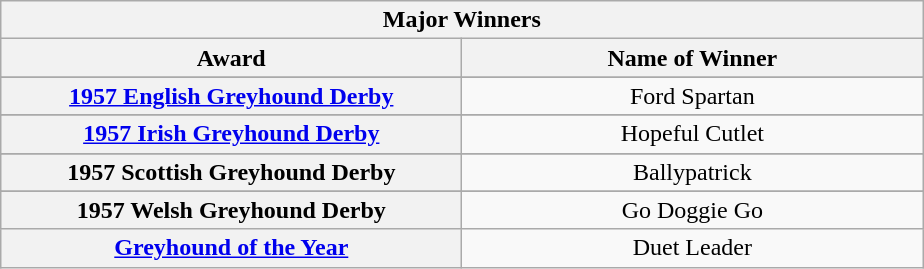<table class="wikitable">
<tr>
<th colspan="2">Major Winners</th>
</tr>
<tr>
<th width=300>Award</th>
<th width=300>Name of Winner</th>
</tr>
<tr>
</tr>
<tr align=center>
<th><a href='#'>1957 English Greyhound Derby</a></th>
<td>Ford Spartan </td>
</tr>
<tr>
</tr>
<tr align=center>
<th><a href='#'>1957 Irish Greyhound Derby</a></th>
<td>Hopeful Cutlet </td>
</tr>
<tr>
</tr>
<tr align=center>
<th>1957 Scottish Greyhound Derby</th>
<td>Ballypatrick </td>
</tr>
<tr>
</tr>
<tr align=center>
<th>1957 Welsh Greyhound Derby</th>
<td>Go Doggie Go </td>
</tr>
<tr align=center>
<th><a href='#'>Greyhound of the Year</a></th>
<td>Duet Leader</td>
</tr>
</table>
